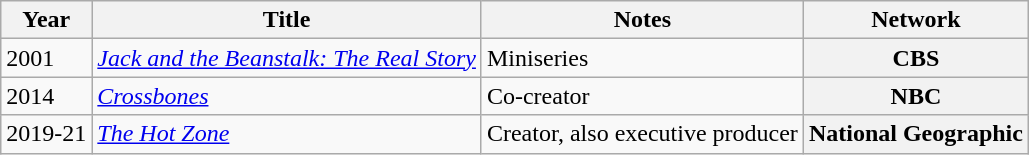<table class="wikitable">
<tr>
<th>Year</th>
<th>Title</th>
<th>Notes</th>
<th>Network</th>
</tr>
<tr>
<td>2001</td>
<td><em><a href='#'>Jack and the Beanstalk: The Real Story</a></em></td>
<td>Miniseries</td>
<th>CBS</th>
</tr>
<tr>
<td>2014</td>
<td><em><a href='#'>Crossbones</a></em></td>
<td>Co-creator</td>
<th>NBC</th>
</tr>
<tr>
<td>2019-21</td>
<td><em><a href='#'>The Hot Zone</a></em></td>
<td>Creator, also executive producer</td>
<th>National Geographic</th>
</tr>
</table>
